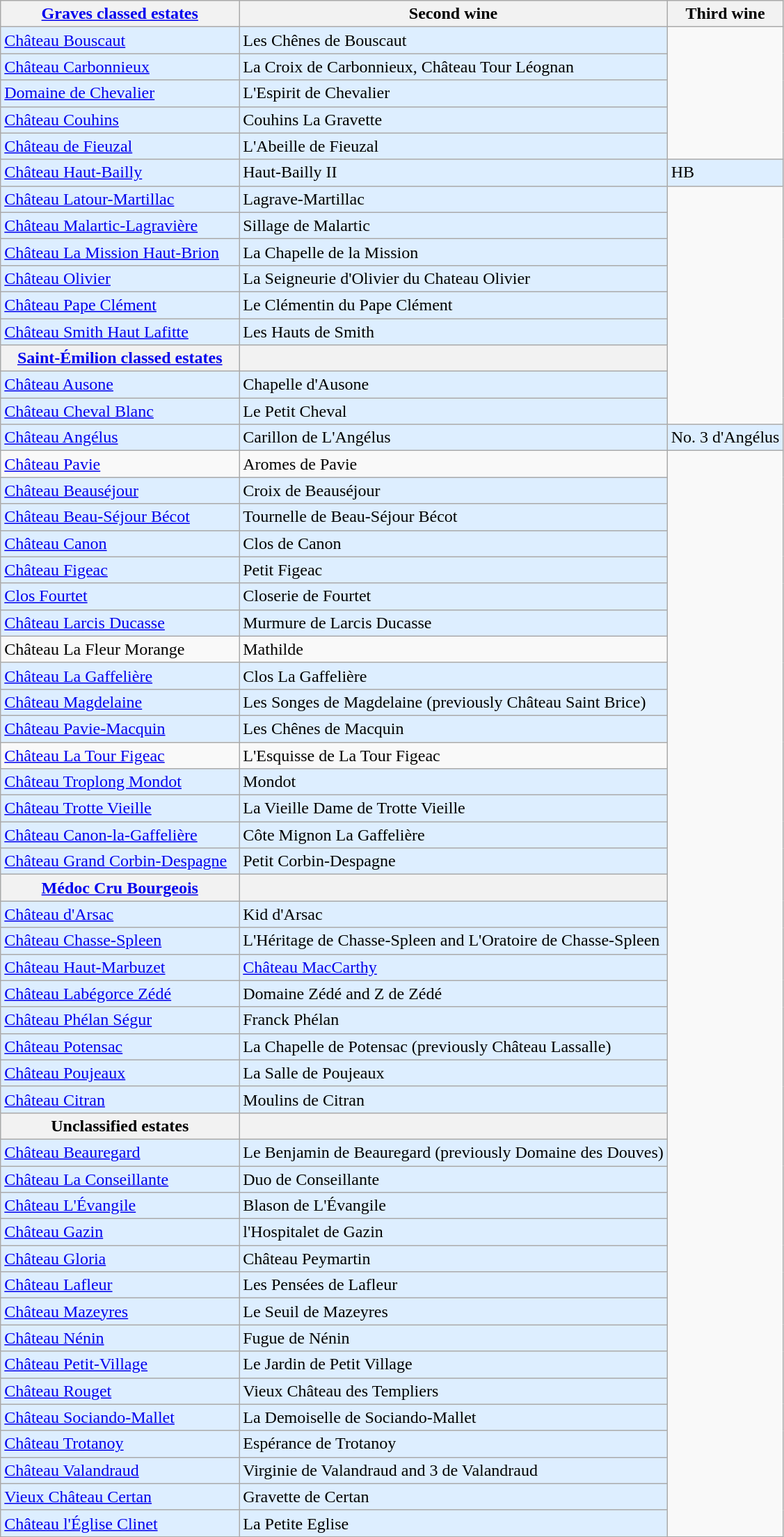<table class="wikitable">
<tr>
<th><a href='#'>Graves classed estates</a></th>
<th>Second wine</th>
<th>Third wine</th>
</tr>
<tr ---- bgcolor="#DDEEFF">
<td><a href='#'>Château Bouscaut</a></td>
<td>Les Chênes de Bouscaut</td>
</tr>
<tr ---- bgcolor="#DDEEFF">
<td><a href='#'>Château Carbonnieux</a></td>
<td>La Croix de Carbonnieux, Château Tour Léognan</td>
</tr>
<tr ---- bgcolor="#DDEEFF">
<td><a href='#'>Domaine de Chevalier</a></td>
<td>L'Espirit de Chevalier</td>
</tr>
<tr ---- bgcolor="#DDEEFF">
<td><a href='#'>Château Couhins</a></td>
<td>Couhins La Gravette</td>
</tr>
<tr ---- bgcolor="#DDEEFF">
<td><a href='#'>Château de Fieuzal</a></td>
<td>L'Abeille de Fieuzal</td>
</tr>
<tr ---- bgcolor="#DDEEFF">
<td><a href='#'>Château Haut-Bailly</a></td>
<td>Haut-Bailly II</td>
<td>HB</td>
</tr>
<tr ---- bgcolor="#DDEEFF">
<td><a href='#'>Château Latour-Martillac</a></td>
<td>Lagrave-Martillac</td>
</tr>
<tr ---- bgcolor="#DDEEFF">
<td><a href='#'>Château Malartic-Lagravière</a></td>
<td>Sillage de Malartic</td>
</tr>
<tr ---- bgcolor="#DDEEFF">
<td><a href='#'>Château La Mission Haut-Brion</a></td>
<td>La Chapelle de la Mission</td>
</tr>
<tr ---- bgcolor="#DDEEFF">
<td><a href='#'>Château Olivier</a></td>
<td>La Seigneurie d'Olivier du Chateau Olivier</td>
</tr>
<tr ---- bgcolor="#DDEEFF">
<td><a href='#'>Château Pape Clément</a></td>
<td>Le Clémentin du Pape Clément</td>
</tr>
<tr ---- bgcolor="#DDEEFF">
<td><a href='#'>Château Smith Haut Lafitte</a></td>
<td>Les Hauts de Smith</td>
</tr>
<tr ---- bgcolor="#DDEEFF">
<th><a href='#'>Saint-Émilion classed estates</a></th>
<th></th>
</tr>
<tr ---- bgcolor="#DDEEFF">
<td><a href='#'>Château Ausone</a></td>
<td>Chapelle d'Ausone</td>
</tr>
<tr ---- bgcolor="#DDEEFF">
<td><a href='#'>Château Cheval Blanc</a></td>
<td>Le Petit Cheval</td>
</tr>
<tr ---- bgcolor="#DDEEFF">
<td><a href='#'>Château Angélus</a></td>
<td>Carillon de L'Angélus</td>
<td>No. 3 d'Angélus</td>
</tr>
<tr>
<td><a href='#'>Château Pavie</a></td>
<td>Aromes de Pavie</td>
</tr>
<tr ---- bgcolor="#DDEEFF">
<td><a href='#'>Château Beauséjour</a></td>
<td>Croix de Beauséjour</td>
</tr>
<tr ---- bgcolor="#DDEEFF">
<td><a href='#'>Château Beau-Séjour Bécot</a></td>
<td>Tournelle de Beau-Séjour Bécot</td>
</tr>
<tr ---- bgcolor="#DDEEFF">
<td><a href='#'>Château Canon</a></td>
<td>Clos de Canon</td>
</tr>
<tr ---- bgcolor="#DDEEFF">
<td><a href='#'>Château Figeac</a></td>
<td>Petit Figeac</td>
</tr>
<tr ---- bgcolor="#DDEEFF">
<td><a href='#'>Clos Fourtet</a></td>
<td>Closerie de Fourtet</td>
</tr>
<tr ---- bgcolor="#DDEEFF">
<td><a href='#'>Château Larcis Ducasse</a></td>
<td>Murmure de Larcis Ducasse</td>
</tr>
<tr>
<td>Château La Fleur Morange</td>
<td>Mathilde</td>
</tr>
<tr ---- bgcolor="#DDEEFF">
<td><a href='#'>Château La Gaffelière</a></td>
<td>Clos La Gaffelière</td>
</tr>
<tr ---- bgcolor="#DDEEFF">
<td><a href='#'>Château Magdelaine</a></td>
<td>Les Songes de Magdelaine (previously Château Saint Brice)</td>
</tr>
<tr ---- bgcolor="#DDEEFF">
<td><a href='#'>Château Pavie-Macquin</a></td>
<td>Les Chênes de Macquin</td>
</tr>
<tr>
<td><a href='#'>Château La Tour Figeac</a></td>
<td>L'Esquisse de La Tour Figeac</td>
</tr>
<tr ---- bgcolor="#DDEEFF">
<td><a href='#'>Château Troplong Mondot</a></td>
<td>Mondot</td>
</tr>
<tr ---- bgcolor="#DDEEFF">
<td><a href='#'>Château Trotte Vieille</a></td>
<td>La Vieille Dame de Trotte Vieille</td>
</tr>
<tr ---- bgcolor="#DDEEFF">
<td><a href='#'>Château Canon-la-Gaffelière</a></td>
<td>Côte Mignon La Gaffelière</td>
</tr>
<tr ---- bgcolor="#DDEEFF">
<td><a href='#'>Château Grand Corbin-Despagne</a>  </td>
<td>Petit Corbin-Despagne</td>
</tr>
<tr ---- bgcolor="#DDEEFF">
<th><a href='#'>Médoc Cru Bourgeois</a></th>
<th></th>
</tr>
<tr ---- bgcolor="#DDEEFF">
<td><a href='#'>Château d'Arsac</a></td>
<td>Kid d'Arsac</td>
</tr>
<tr ---- bgcolor="#DDEEFF">
<td><a href='#'>Château Chasse-Spleen</a></td>
<td>L'Héritage de Chasse-Spleen and L'Oratoire de Chasse-Spleen</td>
</tr>
<tr ---- bgcolor="#DDEEFF">
<td><a href='#'>Château Haut-Marbuzet</a></td>
<td><a href='#'>Château MacCarthy</a></td>
</tr>
<tr ---- bgcolor="#DDEEFF">
<td><a href='#'>Château Labégorce Zédé</a></td>
<td>Domaine Zédé and Z de Zédé</td>
</tr>
<tr ---- bgcolor="#DDEEFF">
<td><a href='#'>Château Phélan Ségur</a></td>
<td>Franck Phélan</td>
</tr>
<tr ---- bgcolor="#DDEEFF">
<td><a href='#'>Château Potensac</a></td>
<td>La Chapelle de Potensac (previously Château Lassalle)</td>
</tr>
<tr ---- bgcolor="#DDEEFF">
<td><a href='#'>Château Poujeaux</a></td>
<td>La Salle de Poujeaux</td>
</tr>
<tr ---- bgcolor="#DDEEFF">
<td><a href='#'>Château Citran</a></td>
<td>Moulins de Citran</td>
</tr>
<tr ---- bgcolor="#DDEEFF">
<th>Unclassified estates</th>
<th></th>
</tr>
<tr ---- bgcolor="#DDEEFF">
<td><a href='#'>Château Beauregard</a></td>
<td>Le Benjamin de Beauregard (previously Domaine des Douves)</td>
</tr>
<tr ---- bgcolor="#DDEEFF">
<td><a href='#'>Château La Conseillante</a></td>
<td>Duo de Conseillante</td>
</tr>
<tr ---- bgcolor="#DDEEFF">
<td><a href='#'>Château L'Évangile</a></td>
<td>Blason de L'Évangile</td>
</tr>
<tr ---- bgcolor="#DDEEFF">
<td><a href='#'>Château Gazin</a></td>
<td>l'Hospitalet de Gazin</td>
</tr>
<tr ---- bgcolor="#DDEEFF">
<td><a href='#'>Château Gloria</a></td>
<td>Château Peymartin</td>
</tr>
<tr ---- bgcolor="#DDEEFF">
<td><a href='#'>Château Lafleur</a></td>
<td>Les Pensées de Lafleur</td>
</tr>
<tr ---- bgcolor="#DDEEFF">
<td><a href='#'>Château Mazeyres</a></td>
<td>Le Seuil de Mazeyres</td>
</tr>
<tr ---- bgcolor="#DDEEFF">
<td><a href='#'>Château Nénin</a></td>
<td>Fugue de Nénin</td>
</tr>
<tr ---- bgcolor="#DDEEFF">
<td><a href='#'>Château Petit-Village</a></td>
<td>Le Jardin de Petit Village</td>
</tr>
<tr ---- bgcolor="#DDEEFF">
<td><a href='#'>Château Rouget</a></td>
<td>Vieux Château des Templiers</td>
</tr>
<tr ---- bgcolor="#DDEEFF">
<td><a href='#'>Château Sociando-Mallet</a></td>
<td>La Demoiselle de Sociando-Mallet</td>
</tr>
<tr ---- bgcolor="#DDEEFF">
<td><a href='#'>Château Trotanoy</a></td>
<td>Espérance de Trotanoy</td>
</tr>
<tr ---- bgcolor="#DDEEFF">
<td><a href='#'>Château Valandraud</a></td>
<td>Virginie de Valandraud and 3 de Valandraud</td>
</tr>
<tr ---- bgcolor="#DDEEFF">
<td><a href='#'>Vieux Château Certan</a></td>
<td>Gravette de Certan</td>
</tr>
<tr ---- bgcolor="#DDEEFF">
<td><a href='#'>Château l'Église Clinet</a></td>
<td>La Petite Eglise</td>
</tr>
</table>
